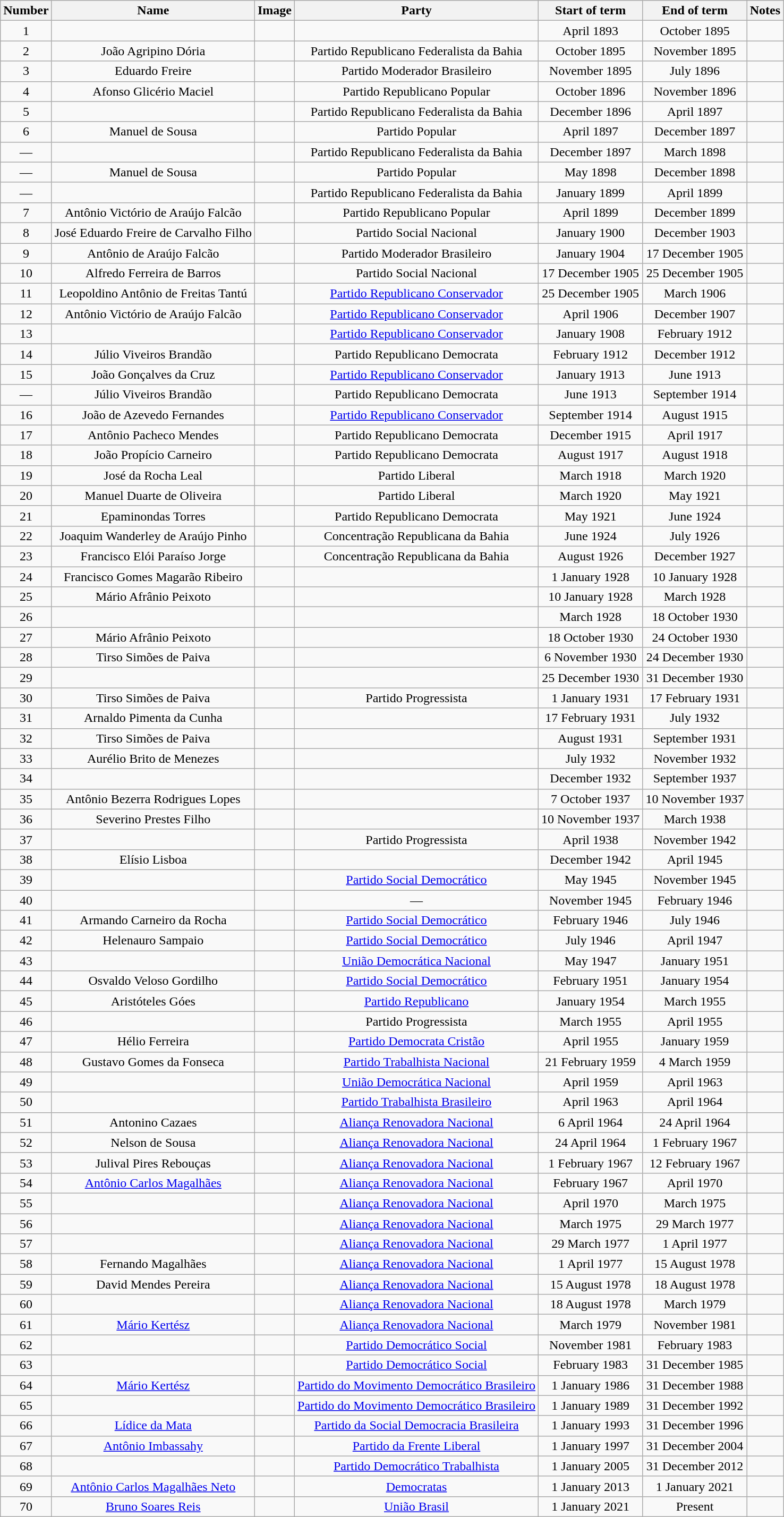<table class="wikitable" style="text-align:center;">
<tr>
<th>Number</th>
<th>Name</th>
<th>Image</th>
<th>Party</th>
<th>Start of term</th>
<th>End of term</th>
<th>Notes</th>
</tr>
<tr>
<td>1</td>
<td></td>
<td></td>
<td></td>
<td>April 1893</td>
<td>October 1895</td>
<td></td>
</tr>
<tr>
<td>2</td>
<td>João Agripino Dória</td>
<td></td>
<td>Partido Republicano Federalista da Bahia</td>
<td>October 1895</td>
<td>November 1895</td>
<td></td>
</tr>
<tr>
<td>3</td>
<td>Eduardo Freire</td>
<td></td>
<td>Partido Moderador Brasileiro</td>
<td>November 1895</td>
<td>July 1896</td>
<td></td>
</tr>
<tr>
<td>4</td>
<td>Afonso Glicério Maciel</td>
<td></td>
<td>Partido Republicano Popular</td>
<td>October 1896</td>
<td>November 1896</td>
<td></td>
</tr>
<tr>
<td>5</td>
<td></td>
<td></td>
<td>Partido Republicano Federalista da Bahia</td>
<td>December 1896</td>
<td>April 1897</td>
<td></td>
</tr>
<tr>
<td>6</td>
<td>Manuel de Sousa</td>
<td></td>
<td>Partido Popular</td>
<td>April 1897</td>
<td>December 1897</td>
<td></td>
</tr>
<tr>
<td>—</td>
<td></td>
<td></td>
<td>Partido Republicano Federalista da Bahia</td>
<td>December 1897</td>
<td>March 1898</td>
<td></td>
</tr>
<tr>
<td>—</td>
<td>Manuel de Sousa</td>
<td></td>
<td>Partido Popular</td>
<td>May 1898</td>
<td>December 1898</td>
<td></td>
</tr>
<tr>
<td>—</td>
<td></td>
<td></td>
<td>Partido Republicano Federalista da Bahia</td>
<td>January 1899</td>
<td>April 1899</td>
<td></td>
</tr>
<tr>
<td>7</td>
<td>Antônio Victório de Araújo Falcão</td>
<td></td>
<td>Partido Republicano Popular</td>
<td>April 1899</td>
<td>December 1899</td>
<td></td>
</tr>
<tr>
<td>8</td>
<td>José Eduardo Freire de Carvalho Filho</td>
<td></td>
<td>Partido Social Nacional</td>
<td>January 1900</td>
<td>December 1903</td>
<td></td>
</tr>
<tr>
<td>9</td>
<td Antônio Vitório de Araújo Falcão>Antônio de Araújo Falcão</td>
<td></td>
<td>Partido Moderador Brasileiro</td>
<td>January 1904</td>
<td>17 December 1905</td>
<td></td>
</tr>
<tr>
<td>10</td>
<td>Alfredo Ferreira de Barros</td>
<td></td>
<td>Partido Social Nacional</td>
<td>17 December 1905</td>
<td>25 December 1905</td>
<td></td>
</tr>
<tr>
<td>11</td>
<td>Leopoldino Antônio de Freitas Tantú</td>
<td></td>
<td><a href='#'>Partido Republicano Conservador</a></td>
<td>25 December 1905</td>
<td>March 1906</td>
<td></td>
</tr>
<tr>
<td>12</td>
<td>Antônio Victório de Araújo Falcão</td>
<td></td>
<td><a href='#'>Partido Republicano Conservador</a></td>
<td>April 1906</td>
<td>December 1907</td>
<td></td>
</tr>
<tr>
<td>13</td>
<td></td>
<td></td>
<td><a href='#'>Partido Republicano Conservador</a></td>
<td>January 1908</td>
<td>February 1912</td>
<td></td>
</tr>
<tr>
<td>14</td>
<td>Júlio Viveiros Brandão</td>
<td></td>
<td>Partido Republicano Democrata</td>
<td>February 1912</td>
<td>December 1912</td>
<td></td>
</tr>
<tr>
<td>15</td>
<td>João Gonçalves da Cruz</td>
<td></td>
<td><a href='#'>Partido Republicano Conservador</a></td>
<td>January 1913</td>
<td>June 1913</td>
<td></td>
</tr>
<tr>
<td>—</td>
<td>Júlio Viveiros Brandão</td>
<td></td>
<td>Partido Republicano Democrata</td>
<td>June 1913</td>
<td>September 1914</td>
<td></td>
</tr>
<tr>
<td>16</td>
<td>João de Azevedo Fernandes</td>
<td></td>
<td><a href='#'>Partido Republicano Conservador</a></td>
<td>September 1914</td>
<td>August 1915</td>
<td></td>
</tr>
<tr>
<td>17</td>
<td>Antônio Pacheco Mendes</td>
<td></td>
<td>Partido Republicano Democrata</td>
<td>December 1915</td>
<td>April 1917</td>
<td></td>
</tr>
<tr>
<td>18</td>
<td>João Propício Carneiro</td>
<td></td>
<td>Partido Republicano Democrata</td>
<td>August 1917</td>
<td>August 1918</td>
<td></td>
</tr>
<tr>
<td>19</td>
<td>José da Rocha Leal</td>
<td></td>
<td>Partido Liberal</td>
<td>March 1918</td>
<td>March 1920</td>
<td></td>
</tr>
<tr>
<td>20</td>
<td>Manuel Duarte de Oliveira</td>
<td></td>
<td>Partido Liberal</td>
<td>March 1920</td>
<td>May 1921</td>
<td></td>
</tr>
<tr>
<td>21</td>
<td>Epaminondas Torres</td>
<td></td>
<td>Partido Republicano Democrata</td>
<td>May 1921</td>
<td>June 1924</td>
<td></td>
</tr>
<tr>
<td>22</td>
<td>Joaquim Wanderley de Araújo Pinho</td>
<td></td>
<td>Concentração Republicana da Bahia</td>
<td>June 1924</td>
<td>July 1926</td>
<td></td>
</tr>
<tr>
<td>23</td>
<td>Francisco Elói Paraíso Jorge</td>
<td></td>
<td>Concentração Republicana da Bahia</td>
<td>August 1926</td>
<td>December 1927</td>
<td></td>
</tr>
<tr>
<td>24</td>
<td>Francisco Gomes Magarão Ribeiro</td>
<td></td>
<td></td>
<td>1 January 1928</td>
<td>10 January 1928</td>
<td></td>
</tr>
<tr>
<td>25</td>
<td>Mário Afrânio Peixoto</td>
<td></td>
<td></td>
<td>10 January 1928</td>
<td>March 1928</td>
<td></td>
</tr>
<tr>
<td>26</td>
<td></td>
<td></td>
<td></td>
<td>March 1928</td>
<td>18 October 1930</td>
<td></td>
</tr>
<tr>
<td>27</td>
<td>Mário Afrânio Peixoto</td>
<td></td>
<td></td>
<td>18 October 1930</td>
<td>24 October 1930</td>
<td></td>
</tr>
<tr>
<td>28</td>
<td>Tirso Simões de Paiva</td>
<td></td>
<td></td>
<td>6 November 1930</td>
<td>24 December 1930</td>
<td></td>
</tr>
<tr>
<td>29</td>
<td></td>
<td></td>
<td></td>
<td>25 December 1930</td>
<td>31 December 1930</td>
<td></td>
</tr>
<tr>
<td>30</td>
<td>Tirso Simões de Paiva</td>
<td></td>
<td>Partido Progressista</td>
<td>1 January 1931</td>
<td>17 February 1931</td>
<td></td>
</tr>
<tr>
<td>31</td>
<td>Arnaldo Pimenta da Cunha</td>
<td></td>
<td></td>
<td>17 February 1931</td>
<td>July 1932</td>
<td></td>
</tr>
<tr>
<td>32</td>
<td>Tirso Simões de Paiva</td>
<td></td>
<td></td>
<td>August 1931</td>
<td>September 1931</td>
<td></td>
</tr>
<tr>
<td>33</td>
<td>Aurélio Brito de Menezes</td>
<td></td>
<td></td>
<td>July 1932</td>
<td>November 1932</td>
<td></td>
</tr>
<tr>
<td>34</td>
<td></td>
<td></td>
<td></td>
<td>December 1932</td>
<td>September 1937</td>
<td></td>
</tr>
<tr>
<td>35</td>
<td>Antônio Bezerra Rodrigues Lopes</td>
<td></td>
<td></td>
<td>7 October 1937</td>
<td>10 November 1937</td>
<td></td>
</tr>
<tr>
<td>36</td>
<td>Severino Prestes Filho</td>
<td></td>
<td></td>
<td>10 November 1937</td>
<td>March 1938</td>
<td></td>
</tr>
<tr>
<td>37</td>
<td></td>
<td></td>
<td>Partido Progressista</td>
<td>April 1938</td>
<td>November 1942</td>
<td></td>
</tr>
<tr>
<td>38</td>
<td>Elísio Lisboa</td>
<td></td>
<td></td>
<td>December 1942</td>
<td>April 1945</td>
<td></td>
</tr>
<tr>
<td>39</td>
<td></td>
<td></td>
<td><a href='#'>Partido Social Democrático</a></td>
<td>May 1945</td>
<td>November 1945</td>
<td></td>
</tr>
<tr>
<td>40</td>
<td></td>
<td></td>
<td>—</td>
<td>November 1945</td>
<td>February 1946</td>
<td></td>
</tr>
<tr>
<td>41</td>
<td>Armando Carneiro da Rocha</td>
<td></td>
<td><a href='#'>Partido Social Democrático</a></td>
<td>February 1946</td>
<td>July 1946</td>
<td></td>
</tr>
<tr>
<td>42</td>
<td>Helenauro Sampaio</td>
<td></td>
<td><a href='#'>Partido Social Democrático</a></td>
<td>July 1946</td>
<td>April 1947</td>
<td></td>
</tr>
<tr>
<td>43</td>
<td></td>
<td></td>
<td><a href='#'>União Democrática Nacional</a></td>
<td>May 1947</td>
<td>January 1951</td>
<td></td>
</tr>
<tr>
<td>44</td>
<td>Osvaldo Veloso Gordilho</td>
<td></td>
<td><a href='#'>Partido Social Democrático</a></td>
<td>February 1951</td>
<td>January 1954</td>
<td></td>
</tr>
<tr>
<td>45</td>
<td>Aristóteles Góes</td>
<td></td>
<td><a href='#'>Partido Republicano</a></td>
<td>January 1954</td>
<td>March 1955</td>
<td></td>
</tr>
<tr>
<td>46</td>
<td></td>
<td></td>
<td>Partido Progressista</td>
<td>March 1955</td>
<td>April 1955</td>
<td></td>
</tr>
<tr>
<td>47</td>
<td>Hélio Ferreira</td>
<td></td>
<td><a href='#'>Partido Democrata Cristão</a></td>
<td>April 1955</td>
<td>January 1959</td>
<td></td>
</tr>
<tr>
<td>48</td>
<td>Gustavo Gomes da Fonseca</td>
<td></td>
<td><a href='#'>Partido Trabalhista Nacional</a></td>
<td>21 February 1959</td>
<td>4 March 1959</td>
<td></td>
</tr>
<tr>
<td>49</td>
<td></td>
<td></td>
<td><a href='#'>União Democrática Nacional</a></td>
<td>April 1959</td>
<td>April 1963</td>
<td></td>
</tr>
<tr>
<td>50</td>
<td></td>
<td></td>
<td><a href='#'>Partido Trabalhista Brasileiro</a></td>
<td>April 1963</td>
<td>April 1964</td>
<td></td>
</tr>
<tr>
<td>51</td>
<td>Antonino Cazaes</td>
<td></td>
<td><a href='#'>Aliança Renovadora Nacional</a></td>
<td>6 April 1964</td>
<td>24 April 1964</td>
<td></td>
</tr>
<tr>
<td>52</td>
<td>Nelson de Sousa</td>
<td></td>
<td><a href='#'>Aliança Renovadora Nacional</a></td>
<td>24 April 1964</td>
<td>1 February 1967</td>
<td></td>
</tr>
<tr>
<td>53</td>
<td>Julival Pires Rebouças</td>
<td></td>
<td><a href='#'>Aliança Renovadora Nacional</a></td>
<td>1 February 1967</td>
<td>12 February 1967</td>
<td></td>
</tr>
<tr>
<td>54</td>
<td><a href='#'>Antônio Carlos Magalhães</a></td>
<td></td>
<td><a href='#'>Aliança Renovadora Nacional</a></td>
<td>February 1967</td>
<td>April 1970</td>
<td></td>
</tr>
<tr>
<td>55</td>
<td></td>
<td></td>
<td><a href='#'>Aliança Renovadora Nacional</a></td>
<td>April 1970</td>
<td>March 1975</td>
<td></td>
</tr>
<tr>
<td>56</td>
<td></td>
<td></td>
<td><a href='#'>Aliança Renovadora Nacional</a></td>
<td>March 1975</td>
<td>29 March 1977</td>
<td></td>
</tr>
<tr>
<td>57</td>
<td></td>
<td></td>
<td><a href='#'>Aliança Renovadora Nacional</a></td>
<td>29 March 1977</td>
<td>1 April 1977</td>
<td></td>
</tr>
<tr>
<td>58</td>
<td>Fernando Magalhães</td>
<td></td>
<td><a href='#'>Aliança Renovadora Nacional</a></td>
<td>1 April 1977</td>
<td>15 August 1978</td>
<td></td>
</tr>
<tr>
<td>59</td>
<td>David Mendes Pereira</td>
<td></td>
<td><a href='#'>Aliança Renovadora Nacional</a></td>
<td>15 August 1978</td>
<td>18 August 1978</td>
<td></td>
</tr>
<tr>
<td>60</td>
<td></td>
<td></td>
<td><a href='#'>Aliança Renovadora Nacional</a></td>
<td>18 August 1978</td>
<td>March 1979</td>
<td></td>
</tr>
<tr>
<td>61</td>
<td><a href='#'>Mário Kertész</a></td>
<td></td>
<td><a href='#'>Aliança Renovadora Nacional</a></td>
<td>March 1979</td>
<td>November 1981</td>
<td></td>
</tr>
<tr>
<td>62</td>
<td></td>
<td></td>
<td><a href='#'>Partido Democrático Social</a></td>
<td>November 1981</td>
<td>February 1983</td>
<td></td>
</tr>
<tr>
<td>63</td>
<td></td>
<td></td>
<td><a href='#'>Partido Democrático Social</a></td>
<td>February 1983</td>
<td>31 December 1985</td>
<td></td>
</tr>
<tr>
<td>64</td>
<td><a href='#'>Mário Kertész</a></td>
<td></td>
<td><a href='#'>Partido do Movimento Democrático Brasileiro</a></td>
<td>1 January 1986</td>
<td>31 December 1988</td>
<td></td>
</tr>
<tr>
<td>65</td>
<td></td>
<td></td>
<td><a href='#'>Partido do Movimento Democrático Brasileiro</a></td>
<td>1 January 1989</td>
<td>31 December 1992</td>
<td></td>
</tr>
<tr>
<td>66</td>
<td><a href='#'>Lídice da Mata</a></td>
<td></td>
<td><a href='#'>Partido da Social Democracia Brasileira</a></td>
<td>1 January 1993</td>
<td>31 December 1996</td>
<td></td>
</tr>
<tr>
<td>67</td>
<td><a href='#'>Antônio Imbassahy</a></td>
<td></td>
<td><a href='#'>Partido da Frente Liberal</a></td>
<td>1 January 1997</td>
<td>31 December 2004</td>
<td></td>
</tr>
<tr>
<td>68</td>
<td></td>
<td></td>
<td><a href='#'>Partido Democrático Trabalhista</a></td>
<td>1 January 2005</td>
<td>31 December 2012</td>
<td></td>
</tr>
<tr>
<td>69</td>
<td><a href='#'>Antônio Carlos Magalhães Neto</a></td>
<td></td>
<td><a href='#'>Democratas</a></td>
<td>1 January 2013</td>
<td>1 January 2021</td>
<td></td>
</tr>
<tr>
<td>70</td>
<td><a href='#'>Bruno Soares Reis</a></td>
<td></td>
<td><a href='#'>União Brasil</a></td>
<td>1 January 2021</td>
<td>Present</td>
<td></td>
</tr>
</table>
